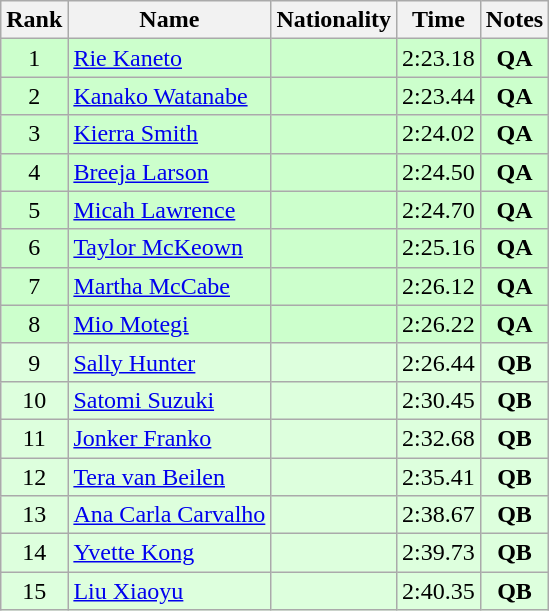<table class="wikitable sortable" style="text-align:center">
<tr>
<th>Rank</th>
<th>Name</th>
<th>Nationality</th>
<th>Time</th>
<th>Notes</th>
</tr>
<tr bgcolor=ccffcc>
<td>1</td>
<td align=left><a href='#'>Rie Kaneto</a></td>
<td align=left></td>
<td>2:23.18</td>
<td><strong>QA</strong></td>
</tr>
<tr bgcolor=ccffcc>
<td>2</td>
<td align=left><a href='#'>Kanako Watanabe</a></td>
<td align=left></td>
<td>2:23.44</td>
<td><strong>QA</strong></td>
</tr>
<tr bgcolor=ccffcc>
<td>3</td>
<td align=left><a href='#'>Kierra Smith</a></td>
<td align=left></td>
<td>2:24.02</td>
<td><strong>QA</strong></td>
</tr>
<tr bgcolor=ccffcc>
<td>4</td>
<td align=left><a href='#'>Breeja Larson</a></td>
<td align=left></td>
<td>2:24.50</td>
<td><strong>QA</strong></td>
</tr>
<tr bgcolor=ccffcc>
<td>5</td>
<td align=left><a href='#'>Micah Lawrence</a></td>
<td align=left></td>
<td>2:24.70</td>
<td><strong>QA</strong></td>
</tr>
<tr bgcolor=ccffcc>
<td>6</td>
<td align=left><a href='#'>Taylor McKeown</a></td>
<td align=left></td>
<td>2:25.16</td>
<td><strong>QA</strong></td>
</tr>
<tr bgcolor=ccffcc>
<td>7</td>
<td align=left><a href='#'>Martha McCabe</a></td>
<td align=left></td>
<td>2:26.12</td>
<td><strong>QA</strong></td>
</tr>
<tr bgcolor=ccffcc>
<td>8</td>
<td align=left><a href='#'>Mio Motegi</a></td>
<td align=left></td>
<td>2:26.22</td>
<td><strong>QA</strong></td>
</tr>
<tr bgcolor=ddffdd>
<td>9</td>
<td align=left><a href='#'>Sally Hunter</a></td>
<td align=left></td>
<td>2:26.44</td>
<td><strong>QB</strong></td>
</tr>
<tr bgcolor=ddffdd>
<td>10</td>
<td align=left><a href='#'>Satomi Suzuki</a></td>
<td align=left></td>
<td>2:30.45</td>
<td><strong>QB</strong></td>
</tr>
<tr bgcolor=ddffdd>
<td>11</td>
<td align=left><a href='#'>Jonker Franko</a></td>
<td align=left></td>
<td>2:32.68</td>
<td><strong>QB</strong></td>
</tr>
<tr bgcolor=ddffdd>
<td>12</td>
<td align=left><a href='#'>Tera van Beilen</a></td>
<td align=left></td>
<td>2:35.41</td>
<td><strong>QB</strong></td>
</tr>
<tr bgcolor=ddffdd>
<td>13</td>
<td align=left><a href='#'>Ana Carla Carvalho</a></td>
<td align=left></td>
<td>2:38.67</td>
<td><strong>QB</strong></td>
</tr>
<tr bgcolor=ddffdd>
<td>14</td>
<td align=left><a href='#'>Yvette Kong</a></td>
<td align=left></td>
<td>2:39.73</td>
<td><strong>QB</strong></td>
</tr>
<tr bgcolor=ddffdd>
<td>15</td>
<td align=left><a href='#'>Liu Xiaoyu</a></td>
<td align=left></td>
<td>2:40.35</td>
<td><strong>QB</strong></td>
</tr>
</table>
